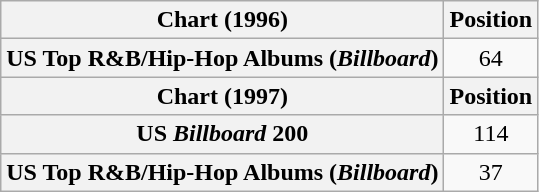<table class="wikitable plainrowheaders" style="text-align:center">
<tr>
<th scope="col">Chart (1996)</th>
<th scope="col">Position</th>
</tr>
<tr>
<th scope="row">US Top R&B/Hip-Hop Albums (<em>Billboard</em>)</th>
<td>64</td>
</tr>
<tr>
<th scope="col">Chart (1997)</th>
<th scope="col">Position</th>
</tr>
<tr>
<th scope="row">US <em>Billboard</em> 200</th>
<td>114</td>
</tr>
<tr>
<th scope="row">US Top R&B/Hip-Hop Albums (<em>Billboard</em>)</th>
<td>37</td>
</tr>
</table>
